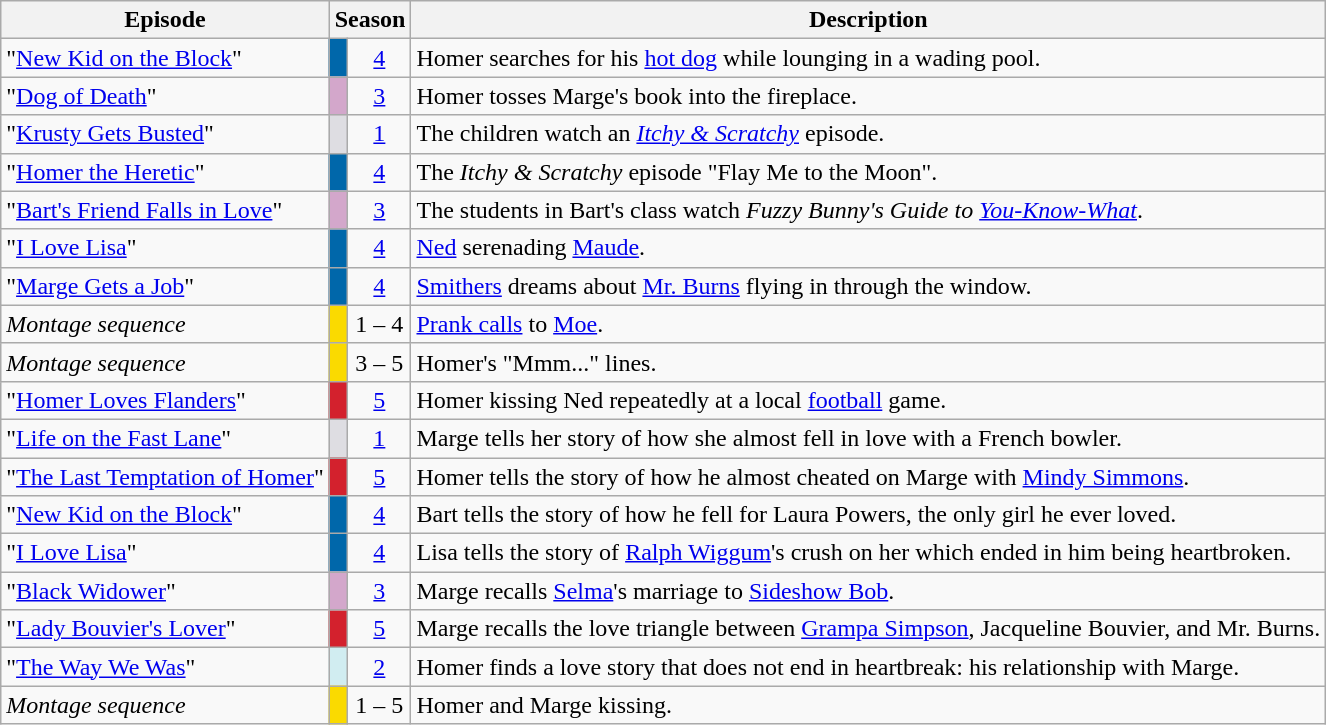<table class="wikitable">
<tr>
<th>Episode</th>
<th colspan="2">Season</th>
<th>Description</th>
</tr>
<tr>
<td>"<a href='#'>New Kid on the Block</a>"</td>
<td style="width: 5px; background-color:#0067AA; "></td>
<td style="text-align: center; "><a href='#'>4</a></td>
<td>Homer searches for his <a href='#'>hot dog</a> while lounging in a wading pool.</td>
</tr>
<tr>
<td>"<a href='#'>Dog of Death</a>"</td>
<td style="background-color: #D3A7CB; "></td>
<td style="text-align: center; "><a href='#'>3</a></td>
<td>Homer tosses Marge's book into the fireplace.</td>
</tr>
<tr>
<td>"<a href='#'>Krusty Gets Busted</a>"</td>
<td style="background-color: #DEDDE2; "></td>
<td style="text-align: center; "><a href='#'>1</a></td>
<td>The children watch an <em><a href='#'>Itchy & Scratchy</a></em> episode.</td>
</tr>
<tr>
<td>"<a href='#'>Homer the Heretic</a>"</td>
<td style="background-color: #0067AA; "></td>
<td style="text-align: center; "><a href='#'>4</a></td>
<td>The <em>Itchy & Scratchy</em> episode "Flay Me to the Moon".</td>
</tr>
<tr>
<td>"<a href='#'>Bart's Friend Falls in Love</a>"</td>
<td style="background-color: #D3A7CB; "></td>
<td style="text-align: center; "><a href='#'>3</a></td>
<td>The students in Bart's class watch <em>Fuzzy Bunny's Guide to <a href='#'>You-Know-What</a></em>.</td>
</tr>
<tr>
<td>"<a href='#'>I Love Lisa</a>"</td>
<td style="background-color: #0067AA; "></td>
<td style="text-align: center; "><a href='#'>4</a></td>
<td><a href='#'>Ned</a> serenading <a href='#'>Maude</a>.</td>
</tr>
<tr>
<td>"<a href='#'>Marge Gets a Job</a>"</td>
<td style="background-color: #0067AA; "></td>
<td style="text-align: center; "><a href='#'>4</a></td>
<td><a href='#'>Smithers</a> dreams about <a href='#'>Mr. Burns</a> flying in through the window.</td>
</tr>
<tr>
<td><em>Montage sequence</em></td>
<td style="background-color: #FADA00; "></td>
<td style="text-align: center; ">1 – 4</td>
<td><a href='#'>Prank calls</a> to <a href='#'>Moe</a>.</td>
</tr>
<tr>
<td><em>Montage sequence</em></td>
<td style="background-color: #FADA00; "></td>
<td style="text-align: center; ">3 – 5</td>
<td>Homer's "Mmm..." lines.</td>
</tr>
<tr>
<td>"<a href='#'>Homer Loves Flanders</a>"</td>
<td style="background-color: #D3212D; "></td>
<td style="text-align: center; "><a href='#'>5</a></td>
<td>Homer kissing Ned repeatedly at a local <a href='#'>football</a> game.</td>
</tr>
<tr>
<td>"<a href='#'>Life on the Fast Lane</a>"</td>
<td style="background-color: #DEDDE2; "></td>
<td style="text-align: center; "><a href='#'>1</a></td>
<td>Marge tells her story of how she almost fell in love with a French bowler.</td>
</tr>
<tr>
<td>"<a href='#'>The Last Temptation of Homer</a>"</td>
<td style="background-color: #D3212D; "></td>
<td style="text-align: center; "><a href='#'>5</a></td>
<td>Homer tells the story of how he almost cheated on Marge with <a href='#'>Mindy Simmons</a>.</td>
</tr>
<tr>
<td>"<a href='#'>New Kid on the Block</a>"</td>
<td style="width: 5px; background-color:#0067AA; "></td>
<td style="text-align: center; "><a href='#'>4</a></td>
<td>Bart tells the story of how he fell for Laura Powers, the only girl he ever loved.</td>
</tr>
<tr>
<td>"<a href='#'>I Love Lisa</a>"</td>
<td style="background-color: #0067AA; "></td>
<td style="text-align: center; "><a href='#'>4</a></td>
<td>Lisa tells the story of <a href='#'>Ralph Wiggum</a>'s crush on her which ended in him being heartbroken.</td>
</tr>
<tr>
<td>"<a href='#'>Black Widower</a>"</td>
<td style="background-color: #D3A7CB; "></td>
<td style="text-align: center; "><a href='#'>3</a></td>
<td>Marge recalls <a href='#'>Selma</a>'s marriage to <a href='#'>Sideshow Bob</a>.</td>
</tr>
<tr>
<td>"<a href='#'>Lady Bouvier's Lover</a>"</td>
<td style="background-color: #D3212D; "></td>
<td style="text-align: center; "><a href='#'>5</a></td>
<td>Marge recalls the love triangle between <a href='#'>Grampa Simpson</a>, Jacqueline Bouvier, and Mr. Burns.</td>
</tr>
<tr>
<td>"<a href='#'>The Way We Was</a>"</td>
<td style="background-color:#D1EDF1; "></td>
<td style="text-align: center; "><a href='#'>2</a></td>
<td>Homer finds a love story that does not end in heartbreak: his relationship with Marge.</td>
</tr>
<tr>
<td><em>Montage sequence</em></td>
<td style="background-color: #FADA00; "></td>
<td style="text-align: center; ">1 – 5</td>
<td>Homer and Marge kissing.</td>
</tr>
</table>
